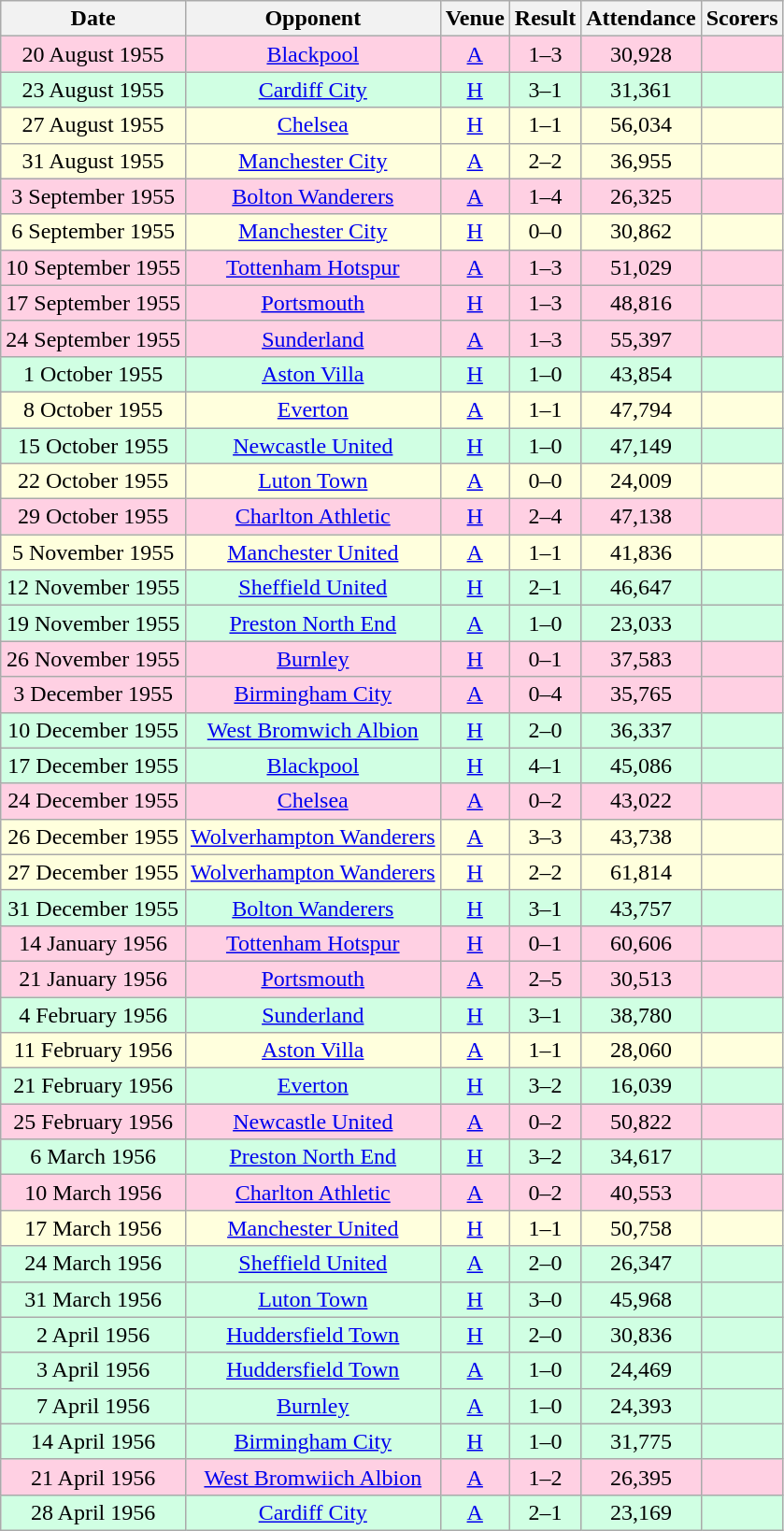<table class="wikitable sortable" style="text-align:center;">
<tr>
<th>Date</th>
<th>Opponent</th>
<th>Venue</th>
<th>Result</th>
<th>Attendance</th>
<th>Scorers</th>
</tr>
<tr style="background:#ffd0e3;">
<td>20 August 1955</td>
<td><a href='#'>Blackpool</a></td>
<td><a href='#'>A</a></td>
<td>1–3</td>
<td>30,928</td>
<td></td>
</tr>
<tr style="background:#d0ffe3;">
<td>23 August 1955</td>
<td><a href='#'>Cardiff City</a></td>
<td><a href='#'>H</a></td>
<td>3–1</td>
<td>31,361</td>
<td></td>
</tr>
<tr style="background:#ffffdd;">
<td>27 August 1955</td>
<td><a href='#'>Chelsea</a></td>
<td><a href='#'>H</a></td>
<td>1–1</td>
<td>56,034</td>
<td></td>
</tr>
<tr style="background:#ffffdd;">
<td>31 August 1955</td>
<td><a href='#'>Manchester City</a></td>
<td><a href='#'>A</a></td>
<td>2–2</td>
<td>36,955</td>
<td></td>
</tr>
<tr style="background:#ffd0e3;">
<td>3 September 1955</td>
<td><a href='#'>Bolton Wanderers</a></td>
<td><a href='#'>A</a></td>
<td>1–4</td>
<td>26,325</td>
<td></td>
</tr>
<tr style="background:#ffffdd;">
<td>6 September 1955</td>
<td><a href='#'>Manchester City</a></td>
<td><a href='#'>H</a></td>
<td>0–0</td>
<td>30,862</td>
<td></td>
</tr>
<tr style="background:#ffd0e3;">
<td>10 September 1955</td>
<td><a href='#'>Tottenham Hotspur</a></td>
<td><a href='#'>A</a></td>
<td>1–3</td>
<td>51,029</td>
<td></td>
</tr>
<tr style="background:#ffd0e3;">
<td>17 September 1955</td>
<td><a href='#'>Portsmouth</a></td>
<td><a href='#'>H</a></td>
<td>1–3</td>
<td>48,816</td>
<td></td>
</tr>
<tr style="background:#ffd0e3;">
<td>24 September 1955</td>
<td><a href='#'>Sunderland</a></td>
<td><a href='#'>A</a></td>
<td>1–3</td>
<td>55,397</td>
<td></td>
</tr>
<tr style="background:#d0ffe3;">
<td>1 October 1955</td>
<td><a href='#'>Aston Villa</a></td>
<td><a href='#'>H</a></td>
<td>1–0</td>
<td>43,854</td>
<td></td>
</tr>
<tr style="background:#ffffdd;">
<td>8 October 1955</td>
<td><a href='#'>Everton</a></td>
<td><a href='#'>A</a></td>
<td>1–1</td>
<td>47,794</td>
<td></td>
</tr>
<tr style="background:#d0ffe3;">
<td>15 October 1955</td>
<td><a href='#'>Newcastle United</a></td>
<td><a href='#'>H</a></td>
<td>1–0</td>
<td>47,149</td>
<td></td>
</tr>
<tr style="background:#ffffdd;">
<td>22 October 1955</td>
<td><a href='#'>Luton Town</a></td>
<td><a href='#'>A</a></td>
<td>0–0</td>
<td>24,009</td>
<td></td>
</tr>
<tr style="background:#ffd0e3;">
<td>29 October 1955</td>
<td><a href='#'>Charlton Athletic</a></td>
<td><a href='#'>H</a></td>
<td>2–4</td>
<td>47,138</td>
<td></td>
</tr>
<tr style="background:#ffffdd;">
<td>5 November 1955</td>
<td><a href='#'>Manchester United</a></td>
<td><a href='#'>A</a></td>
<td>1–1</td>
<td>41,836</td>
<td></td>
</tr>
<tr style="background:#d0ffe3;">
<td>12 November 1955</td>
<td><a href='#'>Sheffield United</a></td>
<td><a href='#'>H</a></td>
<td>2–1</td>
<td>46,647</td>
<td></td>
</tr>
<tr style="background:#d0ffe3;">
<td>19 November 1955</td>
<td><a href='#'>Preston North End</a></td>
<td><a href='#'>A</a></td>
<td>1–0</td>
<td>23,033</td>
<td></td>
</tr>
<tr style="background:#ffd0e3;">
<td>26 November 1955</td>
<td><a href='#'>Burnley</a></td>
<td><a href='#'>H</a></td>
<td>0–1</td>
<td>37,583</td>
<td></td>
</tr>
<tr style="background:#ffd0e3;">
<td>3 December 1955</td>
<td><a href='#'>Birmingham City</a></td>
<td><a href='#'>A</a></td>
<td>0–4</td>
<td>35,765</td>
<td></td>
</tr>
<tr style="background:#d0ffe3;">
<td>10 December 1955</td>
<td><a href='#'>West Bromwich Albion</a></td>
<td><a href='#'>H</a></td>
<td>2–0</td>
<td>36,337</td>
<td></td>
</tr>
<tr style="background:#d0ffe3;">
<td>17 December 1955</td>
<td><a href='#'>Blackpool</a></td>
<td><a href='#'>H</a></td>
<td>4–1</td>
<td>45,086</td>
<td></td>
</tr>
<tr style="background:#ffd0e3;">
<td>24 December 1955</td>
<td><a href='#'>Chelsea</a></td>
<td><a href='#'>A</a></td>
<td>0–2</td>
<td>43,022</td>
<td></td>
</tr>
<tr style="background:#ffffdd;">
<td>26 December 1955</td>
<td><a href='#'>Wolverhampton Wanderers</a></td>
<td><a href='#'>A</a></td>
<td>3–3</td>
<td>43,738</td>
<td></td>
</tr>
<tr style="background:#ffffdd;">
<td>27 December 1955</td>
<td><a href='#'>Wolverhampton Wanderers</a></td>
<td><a href='#'>H</a></td>
<td>2–2</td>
<td>61,814</td>
<td></td>
</tr>
<tr style="background:#d0ffe3;">
<td>31 December 1955</td>
<td><a href='#'>Bolton Wanderers</a></td>
<td><a href='#'>H</a></td>
<td>3–1</td>
<td>43,757</td>
<td></td>
</tr>
<tr style="background:#ffd0e3;">
<td>14 January 1956</td>
<td><a href='#'>Tottenham Hotspur</a></td>
<td><a href='#'>H</a></td>
<td>0–1</td>
<td>60,606</td>
<td></td>
</tr>
<tr style="background:#ffd0e3;">
<td>21 January 1956</td>
<td><a href='#'>Portsmouth</a></td>
<td><a href='#'>A</a></td>
<td>2–5</td>
<td>30,513</td>
<td></td>
</tr>
<tr style="background:#d0ffe3;">
<td>4 February 1956</td>
<td><a href='#'>Sunderland</a></td>
<td><a href='#'>H</a></td>
<td>3–1</td>
<td>38,780</td>
<td></td>
</tr>
<tr style="background:#ffffdd;">
<td>11 February 1956</td>
<td><a href='#'>Aston Villa</a></td>
<td><a href='#'>A</a></td>
<td>1–1</td>
<td>28,060</td>
<td></td>
</tr>
<tr style="background:#d0ffe3;">
<td>21 February 1956</td>
<td><a href='#'>Everton</a></td>
<td><a href='#'>H</a></td>
<td>3–2</td>
<td>16,039</td>
<td></td>
</tr>
<tr style="background:#ffd0e3;">
<td>25 February 1956</td>
<td><a href='#'>Newcastle United</a></td>
<td><a href='#'>A</a></td>
<td>0–2</td>
<td>50,822</td>
<td></td>
</tr>
<tr style="background:#d0ffe3;">
<td>6 March 1956</td>
<td><a href='#'>Preston North End</a></td>
<td><a href='#'>H</a></td>
<td>3–2</td>
<td>34,617</td>
<td></td>
</tr>
<tr style="background:#ffd0e3;">
<td>10 March 1956</td>
<td><a href='#'>Charlton Athletic</a></td>
<td><a href='#'>A</a></td>
<td>0–2</td>
<td>40,553</td>
<td></td>
</tr>
<tr style="background:#ffffdd;">
<td>17 March 1956</td>
<td><a href='#'>Manchester United</a></td>
<td><a href='#'>H</a></td>
<td>1–1</td>
<td>50,758</td>
<td></td>
</tr>
<tr style="background:#d0ffe3;">
<td>24 March 1956</td>
<td><a href='#'>Sheffield United</a></td>
<td><a href='#'>A</a></td>
<td>2–0</td>
<td>26,347</td>
<td></td>
</tr>
<tr style="background:#d0ffe3;">
<td>31 March 1956</td>
<td><a href='#'>Luton Town</a></td>
<td><a href='#'>H</a></td>
<td>3–0</td>
<td>45,968</td>
<td></td>
</tr>
<tr style="background:#d0ffe3;">
<td>2 April 1956</td>
<td><a href='#'>Huddersfield Town</a></td>
<td><a href='#'>H</a></td>
<td>2–0</td>
<td>30,836</td>
<td></td>
</tr>
<tr style="background:#d0ffe3;">
<td>3 April 1956</td>
<td><a href='#'>Huddersfield Town</a></td>
<td><a href='#'>A</a></td>
<td>1–0</td>
<td>24,469</td>
<td></td>
</tr>
<tr style="background:#d0ffe3;">
<td>7 April 1956</td>
<td><a href='#'>Burnley</a></td>
<td><a href='#'>A</a></td>
<td>1–0</td>
<td>24,393</td>
<td></td>
</tr>
<tr style="background:#d0ffe3;">
<td>14 April 1956</td>
<td><a href='#'>Birmingham City</a></td>
<td><a href='#'>H</a></td>
<td>1–0</td>
<td>31,775</td>
<td></td>
</tr>
<tr style="background:#ffd0e3;">
<td>21 April 1956</td>
<td><a href='#'>West Bromwiich Albion</a></td>
<td><a href='#'>A</a></td>
<td>1–2</td>
<td>26,395</td>
<td></td>
</tr>
<tr style="background:#d0ffe3;">
<td>28 April 1956</td>
<td><a href='#'>Cardiff City</a></td>
<td><a href='#'>A</a></td>
<td>2–1</td>
<td>23,169</td>
<td></td>
</tr>
</table>
